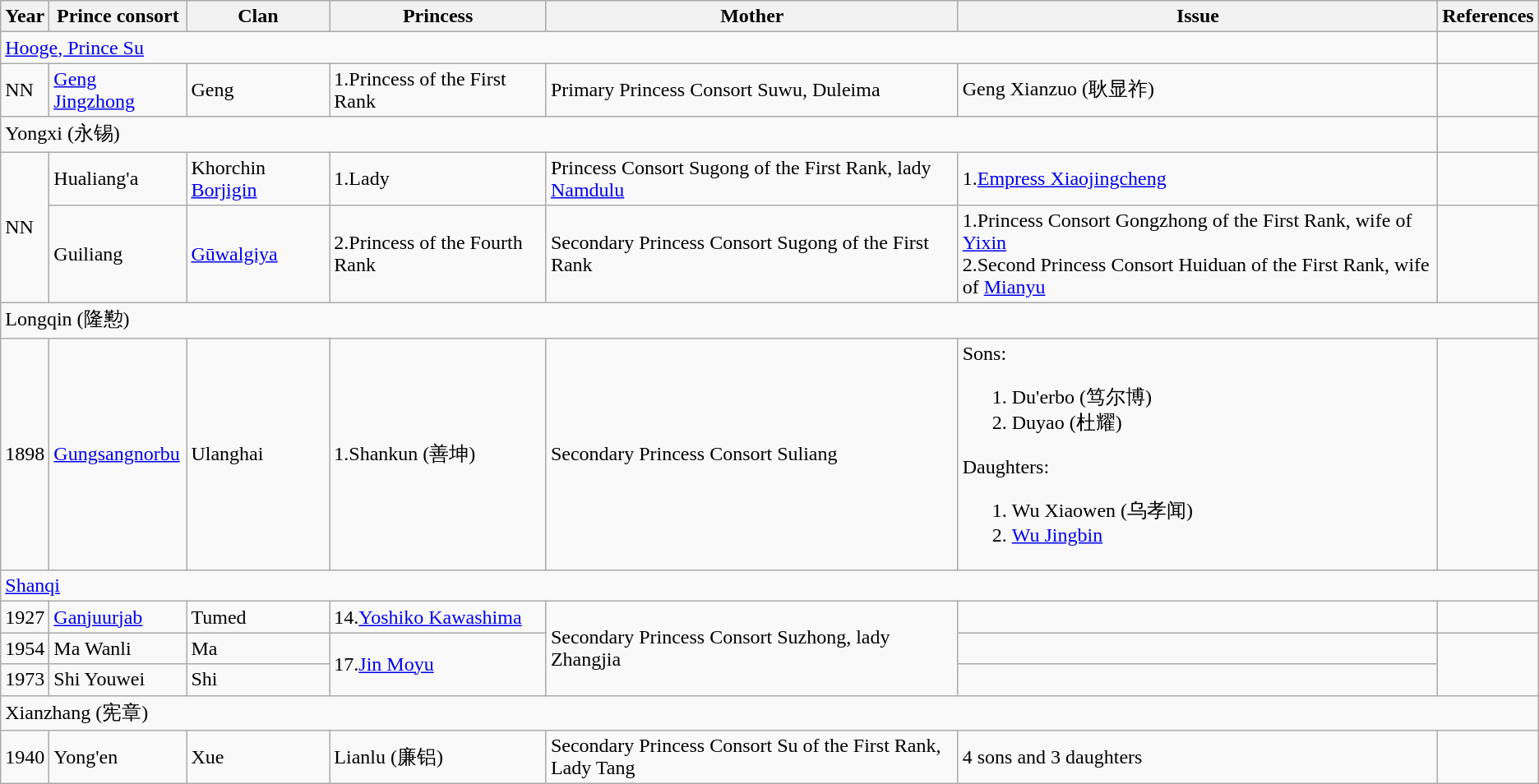<table class="wikitable">
<tr>
<th>Year</th>
<th>Prince consort</th>
<th>Clan</th>
<th>Princess</th>
<th>Mother</th>
<th>Issue</th>
<th>References</th>
</tr>
<tr>
<td colspan="6"><a href='#'>Hooge, Prince Su</a></td>
<td></td>
</tr>
<tr>
<td>NN</td>
<td><a href='#'>Geng Jingzhong</a></td>
<td>Geng</td>
<td>1.Princess of the First Rank</td>
<td>Primary Princess Consort Suwu, Duleima</td>
<td>Geng Xianzuo (耿显祚)</td>
<td></td>
</tr>
<tr>
<td colspan="6">Yongxi (永锡)</td>
<td></td>
</tr>
<tr>
<td rowspan="2">NN</td>
<td>Hualiang'a</td>
<td>Khorchin <a href='#'>Borjigin</a></td>
<td>1.Lady</td>
<td>Princess Consort Sugong of the First Rank, lady <a href='#'>Namdulu</a></td>
<td>1.<a href='#'>Empress Xiaojingcheng</a></td>
<td></td>
</tr>
<tr>
<td>Guiliang</td>
<td><a href='#'>Gūwalgiya</a></td>
<td>2.Princess of the Fourth Rank</td>
<td>Secondary Princess Consort Sugong of the First Rank</td>
<td>1.Princess Consort Gongzhong of the First Rank, wife of <a href='#'>Yixin</a><br>2.Second Princess Consort Huiduan of the First Rank, wife of <a href='#'>Mianyu</a></td>
<td></td>
</tr>
<tr>
<td colspan="7">Longqin (隆懃)</td>
</tr>
<tr>
<td>1898</td>
<td><a href='#'>Gungsangnorbu</a></td>
<td>Ulanghai</td>
<td>1.Shankun (善坤)</td>
<td>Secondary Princess Consort Suliang</td>
<td>Sons:<br><ol><li>Du'erbo (笃尔博)</li><li>Duyao (杜耀)</li></ol>Daughters:<ol><li>Wu Xiaowen (乌孝闻)</li><li><a href='#'>Wu Jingbin</a></li></ol></td>
<td></td>
</tr>
<tr>
<td colspan="7"><a href='#'>Shanqi</a></td>
</tr>
<tr>
<td>1927</td>
<td><a href='#'>Ganjuurjab</a></td>
<td>Tumed</td>
<td>14.<a href='#'>Yoshiko Kawashima</a></td>
<td rowspan="3">Secondary Princess Consort Suzhong, lady Zhangjia</td>
<td></td>
<td></td>
</tr>
<tr>
<td>1954</td>
<td>Ma Wanli</td>
<td>Ma</td>
<td rowspan="2">17.<a href='#'>Jin Moyu</a></td>
<td></td>
<td rowspan="2"></td>
</tr>
<tr>
<td>1973</td>
<td>Shi Youwei</td>
<td>Shi</td>
<td></td>
</tr>
<tr>
<td colspan="7">Xianzhang (宪章)</td>
</tr>
<tr>
<td>1940</td>
<td>Yong'en</td>
<td>Xue</td>
<td>Lianlu (廉铝)</td>
<td>Secondary Princess Consort Su of the First Rank, Lady Tang</td>
<td>4 sons and 3 daughters</td>
<td></td>
</tr>
</table>
